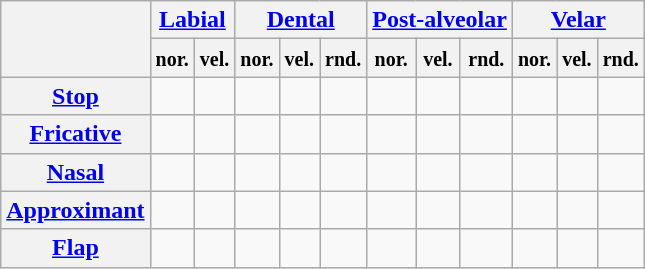<table class="wikitable" style="text-align:center">
<tr>
<th rowspan="2"></th>
<th colspan="2"><a href='#'>Labial</a></th>
<th colspan="3"><a href='#'>Dental</a></th>
<th colspan="3"><a href='#'>Post-alveolar</a></th>
<th colspan="3"><a href='#'>Velar</a></th>
</tr>
<tr>
<th><small>nor.</small></th>
<th><small>vel.</small></th>
<th><small>nor.</small></th>
<th><small>vel.</small></th>
<th><small>rnd.</small></th>
<th><small>nor.</small></th>
<th><small>vel.</small></th>
<th><small>rnd.</small></th>
<th><small>nor.</small></th>
<th><small>vel.</small></th>
<th><small>rnd.</small></th>
</tr>
<tr>
<th><a href='#'>Stop</a></th>
<td> </td>
<td> </td>
<td> </td>
<td> </td>
<td> </td>
<td></td>
<td></td>
<td></td>
<td> </td>
<td> </td>
<td> </td>
</tr>
<tr>
<th><a href='#'>Fricative</a></th>
<td> </td>
<td> </td>
<td> </td>
<td> </td>
<td> </td>
<td> </td>
<td> </td>
<td> </td>
<td></td>
<td></td>
<td></td>
</tr>
<tr>
<th><a href='#'>Nasal</a></th>
<td> </td>
<td> </td>
<td> </td>
<td> </td>
<td> </td>
<td></td>
<td></td>
<td></td>
<td> </td>
<td> </td>
<td> </td>
</tr>
<tr>
<th><a href='#'>Approximant</a></th>
<td> </td>
<td> </td>
<td> </td>
<td> </td>
<td> </td>
<td> </td>
<td> </td>
<td> </td>
<td></td>
<td></td>
<td></td>
</tr>
<tr>
<th><a href='#'>Flap</a></th>
<td></td>
<td></td>
<td></td>
<td></td>
<td></td>
<td> </td>
<td> </td>
<td> </td>
<td></td>
<td></td>
<td></td>
</tr>
</table>
